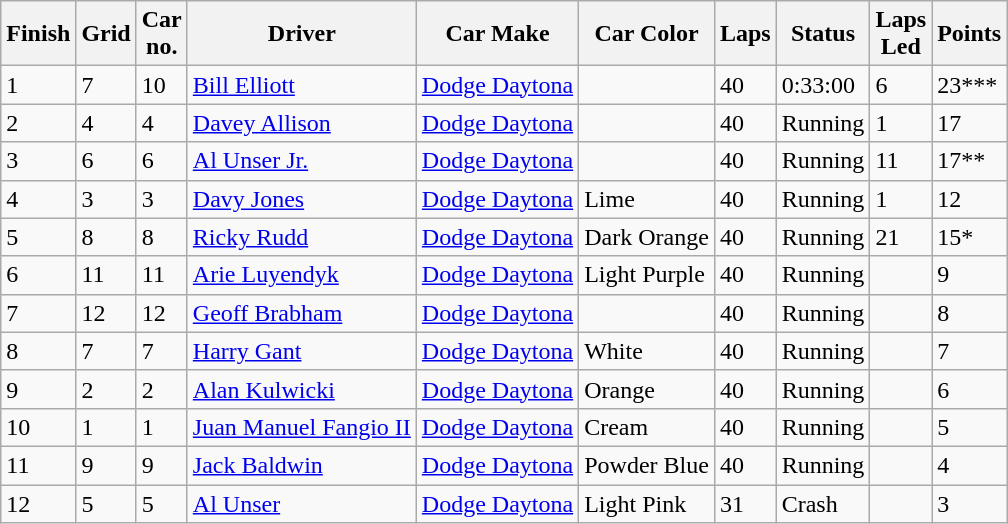<table class="wikitable">
<tr>
<th>Finish</th>
<th>Grid</th>
<th>Car<br>no.</th>
<th>Driver</th>
<th>Car Make</th>
<th>Car Color</th>
<th>Laps</th>
<th>Status</th>
<th>Laps<br>Led</th>
<th>Points</th>
</tr>
<tr>
<td>1</td>
<td>7</td>
<td>10</td>
<td> <a href='#'>Bill Elliott</a></td>
<td><a href='#'>Dodge Daytona</a></td>
<td><div> </div></td>
<td>40</td>
<td>0:33:00</td>
<td>6</td>
<td>23***</td>
</tr>
<tr>
<td>2</td>
<td>4</td>
<td>4</td>
<td> <a href='#'>Davey Allison</a></td>
<td><a href='#'>Dodge Daytona</a></td>
<td><div> </div></td>
<td>40</td>
<td>Running</td>
<td>1</td>
<td>17</td>
</tr>
<tr>
<td>3</td>
<td>6</td>
<td>6</td>
<td> <a href='#'>Al Unser Jr.</a></td>
<td><a href='#'>Dodge Daytona</a></td>
<td><div> </div></td>
<td>40</td>
<td>Running</td>
<td>11</td>
<td>17**</td>
</tr>
<tr>
<td>4</td>
<td>3</td>
<td>3</td>
<td> <a href='#'>Davy Jones</a></td>
<td><a href='#'>Dodge Daytona</a></td>
<td><div> Lime</div></td>
<td>40</td>
<td>Running</td>
<td>1</td>
<td>12</td>
</tr>
<tr>
<td>5</td>
<td>8</td>
<td>8</td>
<td> <a href='#'>Ricky Rudd</a></td>
<td><a href='#'>Dodge Daytona</a></td>
<td><div> Dark Orange</div></td>
<td>40</td>
<td>Running</td>
<td>21</td>
<td>15*</td>
</tr>
<tr>
<td>6</td>
<td>11</td>
<td>11</td>
<td> <a href='#'>Arie Luyendyk</a></td>
<td><a href='#'>Dodge Daytona</a></td>
<td><div> Light Purple</div></td>
<td>40</td>
<td>Running</td>
<td></td>
<td>9</td>
</tr>
<tr>
<td>7</td>
<td>12</td>
<td>12</td>
<td> <a href='#'>Geoff Brabham</a></td>
<td><a href='#'>Dodge Daytona</a></td>
<td><div></div></td>
<td>40</td>
<td>Running</td>
<td></td>
<td>8</td>
</tr>
<tr>
<td>8</td>
<td>7</td>
<td>7</td>
<td> <a href='#'>Harry Gant</a></td>
<td><a href='#'>Dodge Daytona</a></td>
<td><div> White</div></td>
<td>40</td>
<td>Running</td>
<td></td>
<td>7</td>
</tr>
<tr>
<td>9</td>
<td>2</td>
<td>2</td>
<td> <a href='#'>Alan Kulwicki</a></td>
<td><a href='#'>Dodge Daytona</a></td>
<td><div> Orange</div></td>
<td>40</td>
<td>Running</td>
<td></td>
<td>6</td>
</tr>
<tr>
<td>10</td>
<td>1</td>
<td>1</td>
<td> <a href='#'>Juan Manuel Fangio II</a></td>
<td><a href='#'>Dodge Daytona</a></td>
<td><div> Cream</div></td>
<td>40</td>
<td>Running</td>
<td></td>
<td>5</td>
</tr>
<tr>
<td>11</td>
<td>9</td>
<td>9</td>
<td> <a href='#'>Jack Baldwin</a></td>
<td><a href='#'>Dodge Daytona</a></td>
<td><div> Powder Blue</div></td>
<td>40</td>
<td>Running</td>
<td></td>
<td>4</td>
</tr>
<tr>
<td>12</td>
<td>5</td>
<td>5</td>
<td> <a href='#'>Al Unser</a></td>
<td><a href='#'>Dodge Daytona</a></td>
<td><div> Light Pink</div></td>
<td>31</td>
<td>Crash</td>
<td></td>
<td>3</td>
</tr>
</table>
